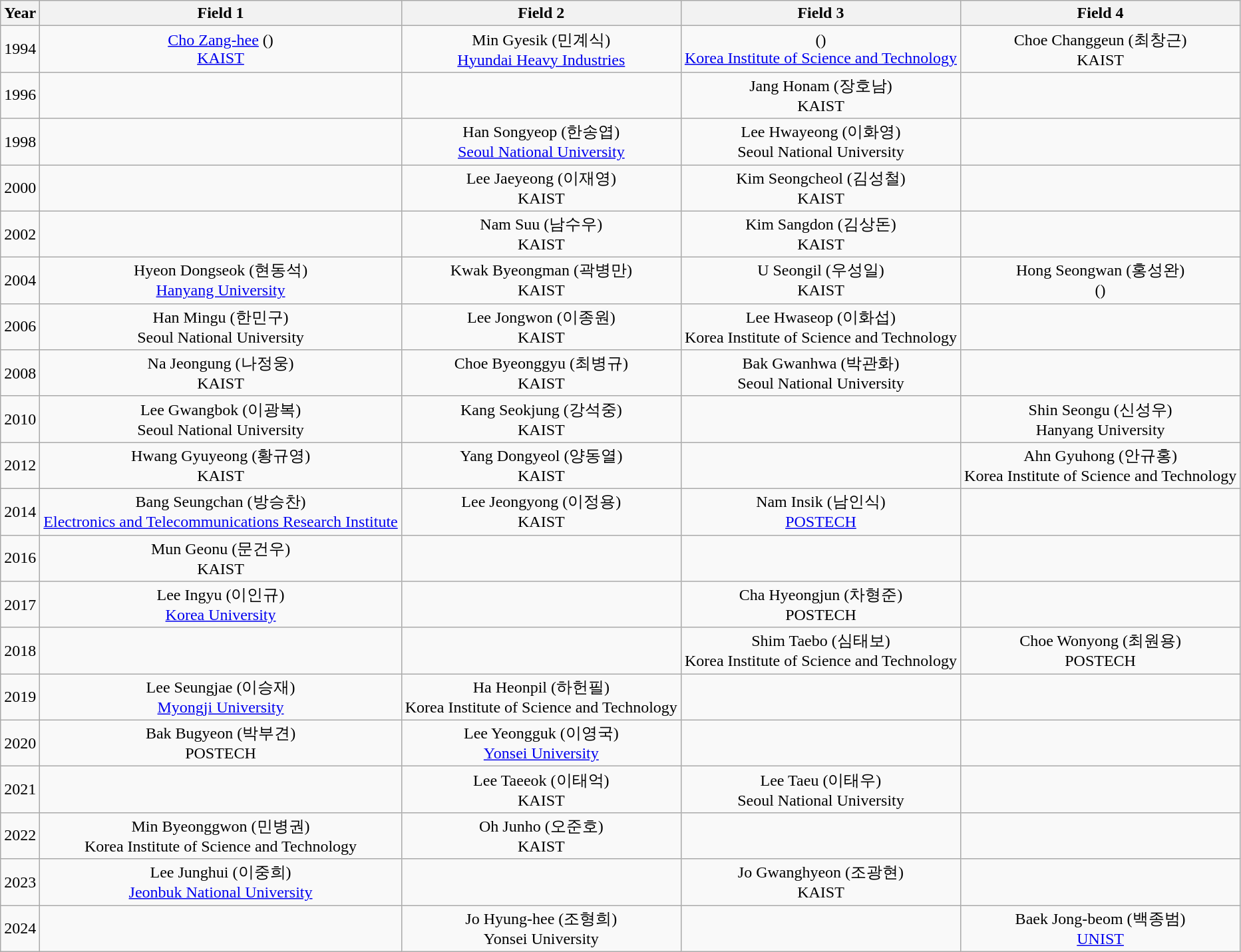<table class="wikitable" style="text-align:center;">
<tr>
<th>Year</th>
<th>Field 1</th>
<th>Field 2</th>
<th>Field 3</th>
<th>Field 4</th>
</tr>
<tr>
<td>1994</td>
<td><a href='#'>Cho Zang-hee</a> ()<br><a href='#'>KAIST</a></td>
<td>Min Gyesik (민계식)<br><a href='#'>Hyundai Heavy Industries</a></td>
<td> ()<br><a href='#'>Korea Institute of Science and Technology</a></td>
<td>Choe Changgeun (최창근)<br>KAIST</td>
</tr>
<tr>
<td>1996</td>
<td></td>
<td></td>
<td>Jang Honam (장호남)<br>KAIST</td>
<td></td>
</tr>
<tr>
<td>1998</td>
<td></td>
<td>Han Songyeop (한송엽)<br><a href='#'>Seoul National University</a></td>
<td>Lee Hwayeong (이화영)<br>Seoul National University</td>
<td></td>
</tr>
<tr>
<td>2000</td>
<td></td>
<td>Lee Jaeyeong (이재영)<br>KAIST</td>
<td>Kim Seongcheol (김성철)<br>KAIST</td>
<td></td>
</tr>
<tr>
<td>2002</td>
<td></td>
<td>Nam Suu (남수우)<br>KAIST</td>
<td>Kim Sangdon (김상돈)<br>KAIST</td>
<td></td>
</tr>
<tr>
<td>2004</td>
<td>Hyeon Dongseok (현동석)<br><a href='#'>Hanyang University</a></td>
<td>Kwak Byeongman (곽병만)<br>KAIST</td>
<td>U Seongil (우성일)<br>KAIST</td>
<td>Hong Seongwan (홍성완)<br>()</td>
</tr>
<tr>
<td>2006</td>
<td>Han Mingu (한민구)<br>Seoul National University</td>
<td>Lee Jongwon (이종원)<br>KAIST</td>
<td>Lee Hwaseop (이화섭)<br>Korea Institute of Science and Technology</td>
<td></td>
</tr>
<tr>
<td>2008</td>
<td>Na Jeongung (나정웅)<br>KAIST</td>
<td>Choe Byeonggyu (최병규)<br>KAIST</td>
<td>Bak Gwanhwa (박관화)<br>Seoul National University</td>
<td></td>
</tr>
<tr>
<td>2010</td>
<td>Lee Gwangbok (이광복)<br>Seoul National University</td>
<td>Kang Seokjung (강석중)<br>KAIST</td>
<td></td>
<td>Shin Seongu (신성우)<br>Hanyang University</td>
</tr>
<tr>
<td>2012</td>
<td>Hwang Gyuyeong (황규영)<br>KAIST</td>
<td>Yang Dongyeol (양동열)<br>KAIST</td>
<td></td>
<td>Ahn Gyuhong (안규홍)<br>Korea Institute of Science and Technology</td>
</tr>
<tr>
<td>2014</td>
<td>Bang Seungchan (방승찬)<br><a href='#'>Electronics and Telecommunications Research Institute</a></td>
<td>Lee Jeongyong (이정용)<br>KAIST</td>
<td>Nam Insik (남인식)<br><a href='#'>POSTECH</a></td>
<td></td>
</tr>
<tr>
<td>2016</td>
<td>Mun Geonu (문건우)<br>KAIST</td>
<td></td>
<td></td>
<td></td>
</tr>
<tr>
<td>2017</td>
<td>Lee Ingyu (이인규)<br><a href='#'>Korea University</a></td>
<td></td>
<td>Cha Hyeongjun (차형준)<br>POSTECH</td>
<td></td>
</tr>
<tr>
<td>2018</td>
<td></td>
<td></td>
<td>Shim Taebo (심태보)<br>Korea Institute of Science and Technology</td>
<td>Choe Wonyong (최원용)<br>POSTECH</td>
</tr>
<tr>
<td>2019</td>
<td>Lee Seungjae (이승재)<br><a href='#'>Myongji University</a></td>
<td>Ha Heonpil (하헌필)<br>Korea Institute of Science and Technology</td>
<td></td>
<td></td>
</tr>
<tr>
<td>2020</td>
<td>Bak Bugyeon (박부견)<br>POSTECH</td>
<td>Lee Yeongguk (이영국)<br><a href='#'>Yonsei University</a></td>
<td></td>
<td></td>
</tr>
<tr>
<td>2021</td>
<td></td>
<td>Lee Taeeok (이태억)<br>KAIST</td>
<td>Lee Taeu (이태우)<br>Seoul National University</td>
<td></td>
</tr>
<tr>
<td>2022</td>
<td>Min Byeonggwon (민병권)<br>Korea Institute of Science and Technology</td>
<td>Oh Junho (오준호)<br>KAIST</td>
<td></td>
<td></td>
</tr>
<tr>
<td>2023</td>
<td>Lee Junghui (이중희)<br><a href='#'>Jeonbuk National University</a></td>
<td></td>
<td>Jo Gwanghyeon (조광현)<br>KAIST</td>
<td></td>
</tr>
<tr>
<td>2024</td>
<td></td>
<td>Jo Hyung-hee (조형희)<br>Yonsei University</td>
<td></td>
<td>Baek Jong-beom (백종범)<br><a href='#'>UNIST</a></td>
</tr>
</table>
